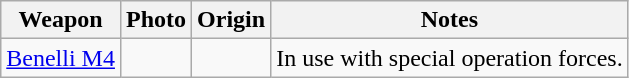<table class="wikitable">
<tr>
<th>Weapon</th>
<th>Photo</th>
<th>Origin</th>
<th>Notes</th>
</tr>
<tr>
<td><a href='#'>Benelli M4</a></td>
<td></td>
<td></td>
<td>In use with special operation forces.</td>
</tr>
</table>
